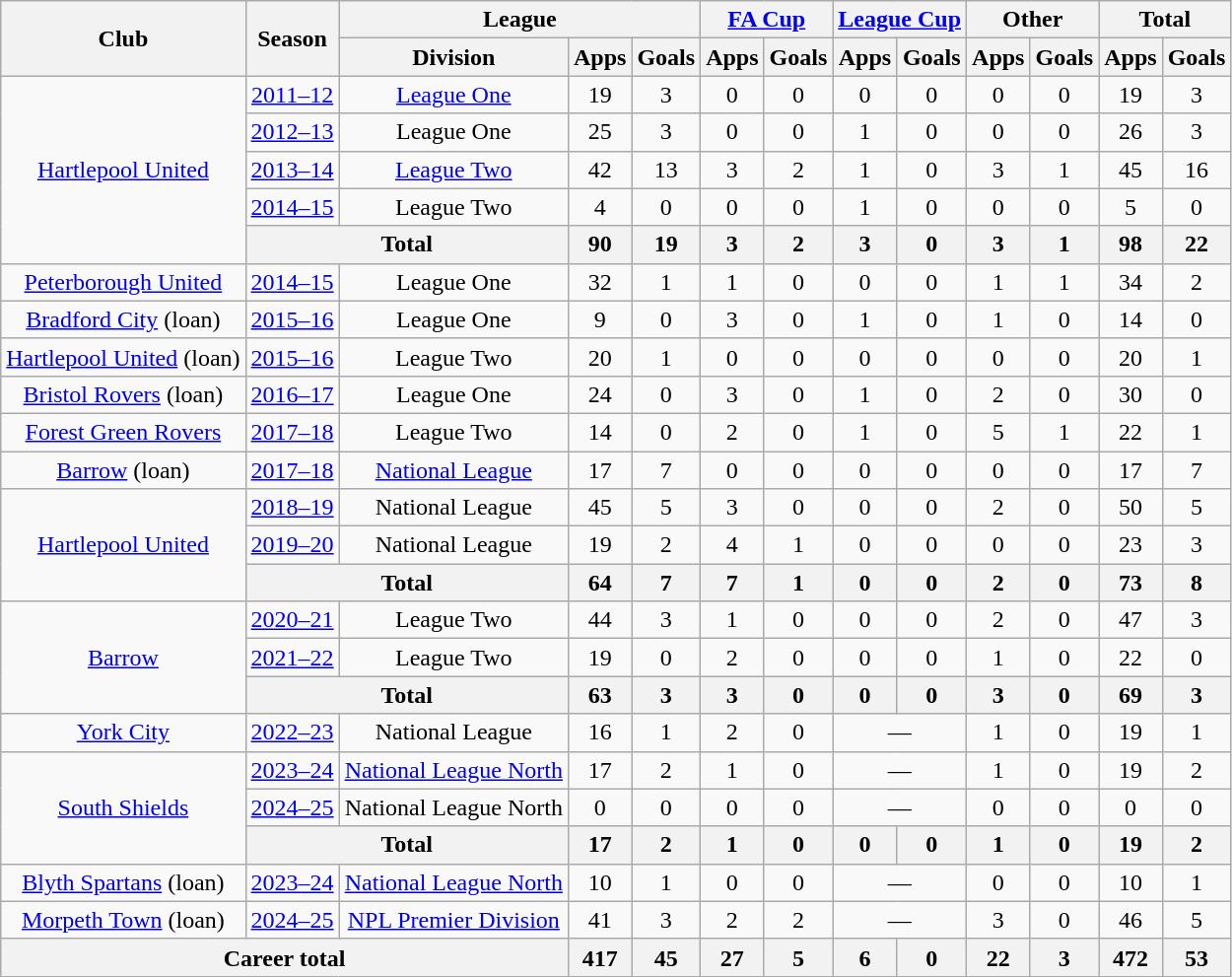<table class="wikitable" style="text-align: center">
<tr>
<th rowspan="2">Club</th>
<th rowspan="2">Season</th>
<th colspan="3">League</th>
<th colspan="2"><a href='#'>FA Cup</a></th>
<th colspan="2"><a href='#'>League Cup</a></th>
<th colspan="2">Other</th>
<th colspan="2">Total</th>
</tr>
<tr>
<th>Division</th>
<th>Apps</th>
<th>Goals</th>
<th>Apps</th>
<th>Goals</th>
<th>Apps</th>
<th>Goals</th>
<th>Apps</th>
<th>Goals</th>
<th>Apps</th>
<th>Goals</th>
</tr>
<tr>
<td rowspan="5"><a href='#'>Hartlepool United</a></td>
<td><a href='#'>2011–12</a></td>
<td><a href='#'>League One</a></td>
<td>19</td>
<td>3</td>
<td>0</td>
<td>0</td>
<td>0</td>
<td>0</td>
<td>0</td>
<td>0</td>
<td>19</td>
<td>3</td>
</tr>
<tr>
<td><a href='#'>2012–13</a></td>
<td>League One</td>
<td>25</td>
<td>3</td>
<td>0</td>
<td>0</td>
<td>1</td>
<td>0</td>
<td>0</td>
<td>0</td>
<td>26</td>
<td>3</td>
</tr>
<tr>
<td><a href='#'>2013–14</a></td>
<td><a href='#'>League Two</a></td>
<td>42</td>
<td>13</td>
<td>3</td>
<td>2</td>
<td>1</td>
<td>0</td>
<td>3</td>
<td>1</td>
<td>45</td>
<td>16</td>
</tr>
<tr>
<td><a href='#'>2014–15</a></td>
<td>League Two</td>
<td>4</td>
<td>0</td>
<td>0</td>
<td>0</td>
<td>1</td>
<td>0</td>
<td>0</td>
<td>0</td>
<td>5</td>
<td>0</td>
</tr>
<tr>
<th colspan="2">Total</th>
<th>90</th>
<th>19</th>
<th>3</th>
<th>2</th>
<th>3</th>
<th>0</th>
<th>3</th>
<th>1</th>
<th>98</th>
<th>22</th>
</tr>
<tr>
<td><a href='#'>Peterborough United</a></td>
<td><a href='#'>2014–15</a></td>
<td>League One</td>
<td>32</td>
<td>1</td>
<td>1</td>
<td>0</td>
<td>0</td>
<td>0</td>
<td>1</td>
<td>1</td>
<td>34</td>
<td>2</td>
</tr>
<tr>
<td><a href='#'>Bradford City</a> (loan)</td>
<td><a href='#'>2015–16</a></td>
<td>League One</td>
<td>9</td>
<td>0</td>
<td>3</td>
<td>0</td>
<td>1</td>
<td>0</td>
<td>1</td>
<td>0</td>
<td>14</td>
<td>0</td>
</tr>
<tr>
<td><a href='#'>Hartlepool United</a> (loan)</td>
<td><a href='#'>2015–16</a></td>
<td>League Two</td>
<td>20</td>
<td>1</td>
<td>0</td>
<td>0</td>
<td>0</td>
<td>0</td>
<td>0</td>
<td>0</td>
<td>20</td>
<td>1</td>
</tr>
<tr>
<td><a href='#'>Bristol Rovers</a> (loan)</td>
<td><a href='#'>2016–17</a></td>
<td>League One</td>
<td>24</td>
<td>0</td>
<td>3</td>
<td>0</td>
<td>1</td>
<td>0</td>
<td>2</td>
<td>0</td>
<td>30</td>
<td>0</td>
</tr>
<tr>
<td><a href='#'>Forest Green Rovers</a></td>
<td><a href='#'>2017–18</a></td>
<td>League Two</td>
<td>14</td>
<td>0</td>
<td>2</td>
<td>0</td>
<td>1</td>
<td>0</td>
<td>5</td>
<td>1</td>
<td>22</td>
<td>1</td>
</tr>
<tr>
<td><a href='#'>Barrow</a> (loan)</td>
<td><a href='#'>2017–18</a></td>
<td><a href='#'>National League</a></td>
<td>17</td>
<td>7</td>
<td>0</td>
<td>0</td>
<td>0</td>
<td>0</td>
<td>0</td>
<td>0</td>
<td>17</td>
<td>7</td>
</tr>
<tr>
<td rowspan="3"><a href='#'>Hartlepool United</a></td>
<td><a href='#'>2018–19</a></td>
<td>National League</td>
<td>45</td>
<td>5</td>
<td>3</td>
<td>0</td>
<td>0</td>
<td>0</td>
<td>2</td>
<td>0</td>
<td>50</td>
<td>5</td>
</tr>
<tr>
<td><a href='#'>2019–20</a></td>
<td>National League</td>
<td>19</td>
<td>2</td>
<td>4</td>
<td>1</td>
<td>0</td>
<td>0</td>
<td>0</td>
<td>0</td>
<td>23</td>
<td>3</td>
</tr>
<tr>
<th colspan="2">Total</th>
<th>64</th>
<th>7</th>
<th>7</th>
<th>1</th>
<th>0</th>
<th>0</th>
<th>2</th>
<th>0</th>
<th>73</th>
<th>8</th>
</tr>
<tr>
<td rowspan="3"><a href='#'>Barrow</a></td>
<td><a href='#'>2020–21</a></td>
<td>League Two</td>
<td>44</td>
<td>3</td>
<td>1</td>
<td>0</td>
<td>0</td>
<td>0</td>
<td>2</td>
<td>0</td>
<td>47</td>
<td>3</td>
</tr>
<tr>
<td><a href='#'>2021–22</a></td>
<td>League Two</td>
<td>19</td>
<td>0</td>
<td>2</td>
<td>0</td>
<td>0</td>
<td>0</td>
<td>1</td>
<td>0</td>
<td>22</td>
<td>0</td>
</tr>
<tr>
<th colspan="2">Total</th>
<th>63</th>
<th>3</th>
<th>3</th>
<th>0</th>
<th>0</th>
<th>0</th>
<th>3</th>
<th>0</th>
<th>69</th>
<th>3</th>
</tr>
<tr>
<td><a href='#'>York City</a></td>
<td><a href='#'>2022–23</a></td>
<td>National League</td>
<td>16</td>
<td>1</td>
<td>2</td>
<td>0</td>
<td colspan="2">—</td>
<td>1</td>
<td>0</td>
<td>19</td>
<td>1</td>
</tr>
<tr>
<td rowspan="3"><a href='#'>South Shields</a></td>
<td><a href='#'>2023–24</a></td>
<td><a href='#'>National League North</a></td>
<td>17</td>
<td>2</td>
<td>1</td>
<td>0</td>
<td colspan="2">—</td>
<td>1</td>
<td>0</td>
<td>19</td>
<td>2</td>
</tr>
<tr>
<td><a href='#'>2024–25</a></td>
<td>National League North</td>
<td>0</td>
<td>0</td>
<td>0</td>
<td>0</td>
<td colspan="2">—</td>
<td>0</td>
<td>0</td>
<td>0</td>
<td>0</td>
</tr>
<tr>
<th colspan="2">Total</th>
<th>17</th>
<th>2</th>
<th>1</th>
<th>0</th>
<th>0</th>
<th>0</th>
<th>1</th>
<th>0</th>
<th>19</th>
<th>2</th>
</tr>
<tr>
<td><a href='#'>Blyth Spartans</a> (loan)</td>
<td><a href='#'>2023–24</a></td>
<td><a href='#'>National League North</a></td>
<td>10</td>
<td>1</td>
<td>0</td>
<td>0</td>
<td colspan="2">—</td>
<td>0</td>
<td>0</td>
<td>10</td>
<td>1</td>
</tr>
<tr>
<td><a href='#'>Morpeth Town</a> (loan)</td>
<td><a href='#'>2024–25</a></td>
<td><a href='#'>NPL Premier Division</a></td>
<td>41</td>
<td>3</td>
<td>2</td>
<td>2</td>
<td colspan="2">—</td>
<td>3</td>
<td>0</td>
<td>46</td>
<td>5</td>
</tr>
<tr>
<th colspan="3">Career total</th>
<th>417</th>
<th>45</th>
<th>27</th>
<th>5</th>
<th>6</th>
<th>0</th>
<th>22</th>
<th>3</th>
<th>472</th>
<th>53</th>
</tr>
</table>
